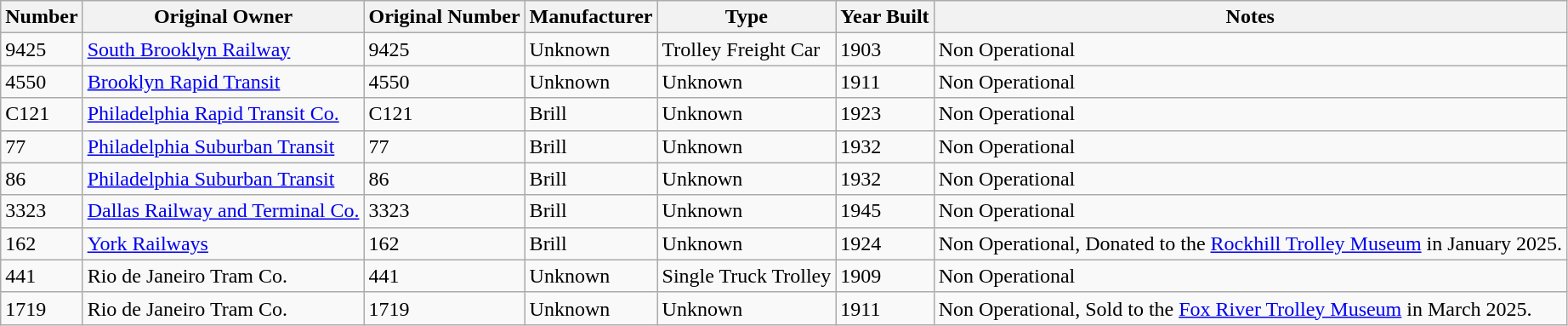<table class="wikitable">
<tr>
<th>Number</th>
<th>Original Owner</th>
<th>Original Number</th>
<th>Manufacturer</th>
<th>Type</th>
<th>Year Built</th>
<th>Notes</th>
</tr>
<tr>
<td>9425</td>
<td><a href='#'>South Brooklyn Railway</a></td>
<td>9425</td>
<td>Unknown</td>
<td>Trolley Freight Car</td>
<td>1903</td>
<td>Non Operational</td>
</tr>
<tr>
<td>4550</td>
<td><a href='#'>Brooklyn Rapid Transit</a></td>
<td>4550</td>
<td>Unknown</td>
<td>Unknown</td>
<td>1911</td>
<td>Non Operational</td>
</tr>
<tr>
<td>C121</td>
<td><a href='#'>Philadelphia Rapid Transit Co.</a></td>
<td>C121</td>
<td>Brill</td>
<td>Unknown</td>
<td>1923</td>
<td>Non Operational</td>
</tr>
<tr>
<td>77</td>
<td><a href='#'>Philadelphia Suburban Transit</a></td>
<td>77</td>
<td>Brill</td>
<td>Unknown</td>
<td>1932</td>
<td>Non Operational</td>
</tr>
<tr>
<td>86</td>
<td><a href='#'>Philadelphia Suburban Transit</a></td>
<td>86</td>
<td>Brill</td>
<td>Unknown</td>
<td>1932</td>
<td>Non Operational</td>
</tr>
<tr>
<td>3323</td>
<td><a href='#'>Dallas Railway and Terminal Co.</a></td>
<td>3323</td>
<td>Brill</td>
<td>Unknown</td>
<td>1945</td>
<td>Non Operational</td>
</tr>
<tr>
<td>162</td>
<td><a href='#'>York Railways</a></td>
<td>162</td>
<td>Brill</td>
<td>Unknown</td>
<td>1924</td>
<td>Non Operational, Donated to the <a href='#'>Rockhill Trolley Museum</a> in January 2025.</td>
</tr>
<tr>
<td>441</td>
<td>Rio de Janeiro Tram Co.</td>
<td>441</td>
<td>Unknown</td>
<td>Single Truck Trolley</td>
<td>1909</td>
<td>Non Operational</td>
</tr>
<tr>
<td>1719</td>
<td>Rio de Janeiro Tram Co.</td>
<td>1719</td>
<td>Unknown</td>
<td>Unknown</td>
<td>1911</td>
<td>Non Operational, Sold to the <a href='#'>Fox River Trolley Museum</a> in March 2025.</td>
</tr>
</table>
